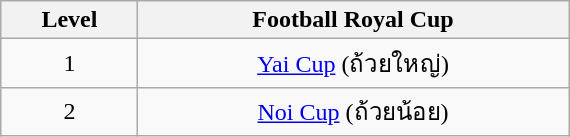<table class="wikitable" style="text-align: center;margin: 1em auto;" width=30%>
<tr>
<th>Level</th>
<th colspan=6>Football Royal Cup</th>
</tr>
<tr>
<td align="center">1</td>
<td align="center"><a href='#'>Yai Cup</a> (ถ้วยใหญ่)</td>
</tr>
<tr>
<td align="center">2</td>
<td align="center"><a href='#'>Noi Cup</a> (ถ้วยน้อย)</td>
</tr>
</table>
